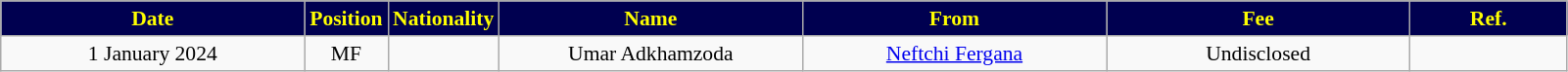<table class="wikitable"  style="text-align:center; font-size:90%; ">
<tr>
<th style="background:#000050; color:yellow; width:200px;">Date</th>
<th style="background:#000050; color:yellow; width:50px;">Position</th>
<th style="background:#000050; color:yellow; width:50px;">Nationality</th>
<th style="background:#000050; color:yellow; width:200px;">Name</th>
<th style="background:#000050; color:yellow; width:200px;">From</th>
<th style="background:#000050; color:yellow; width:200px;">Fee</th>
<th style="background:#000050; color:yellow; width:100px;">Ref.</th>
</tr>
<tr>
<td>1 January 2024</td>
<td>MF</td>
<td></td>
<td>Umar Adkhamzoda</td>
<td><a href='#'>Neftchi Fergana</a></td>
<td>Undisclosed</td>
<td></td>
</tr>
</table>
